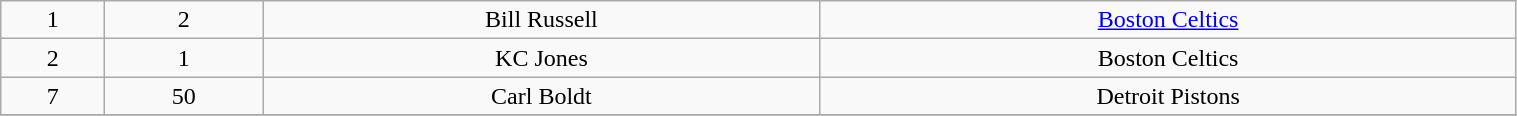<table class="wikitable" width="80%">
<tr align="center" bgcolor="">
<td>1</td>
<td>2</td>
<td>Bill Russell</td>
<td><a href='#'>Boston Celtics</a></td>
</tr>
<tr align="center" bgcolor="">
<td>2</td>
<td>1</td>
<td>KC Jones</td>
<td>Boston Celtics</td>
</tr>
<tr align="center" bgcolor="">
<td>7</td>
<td>50</td>
<td>Carl Boldt</td>
<td>Detroit Pistons</td>
</tr>
<tr align="center" bgcolor="">
</tr>
</table>
